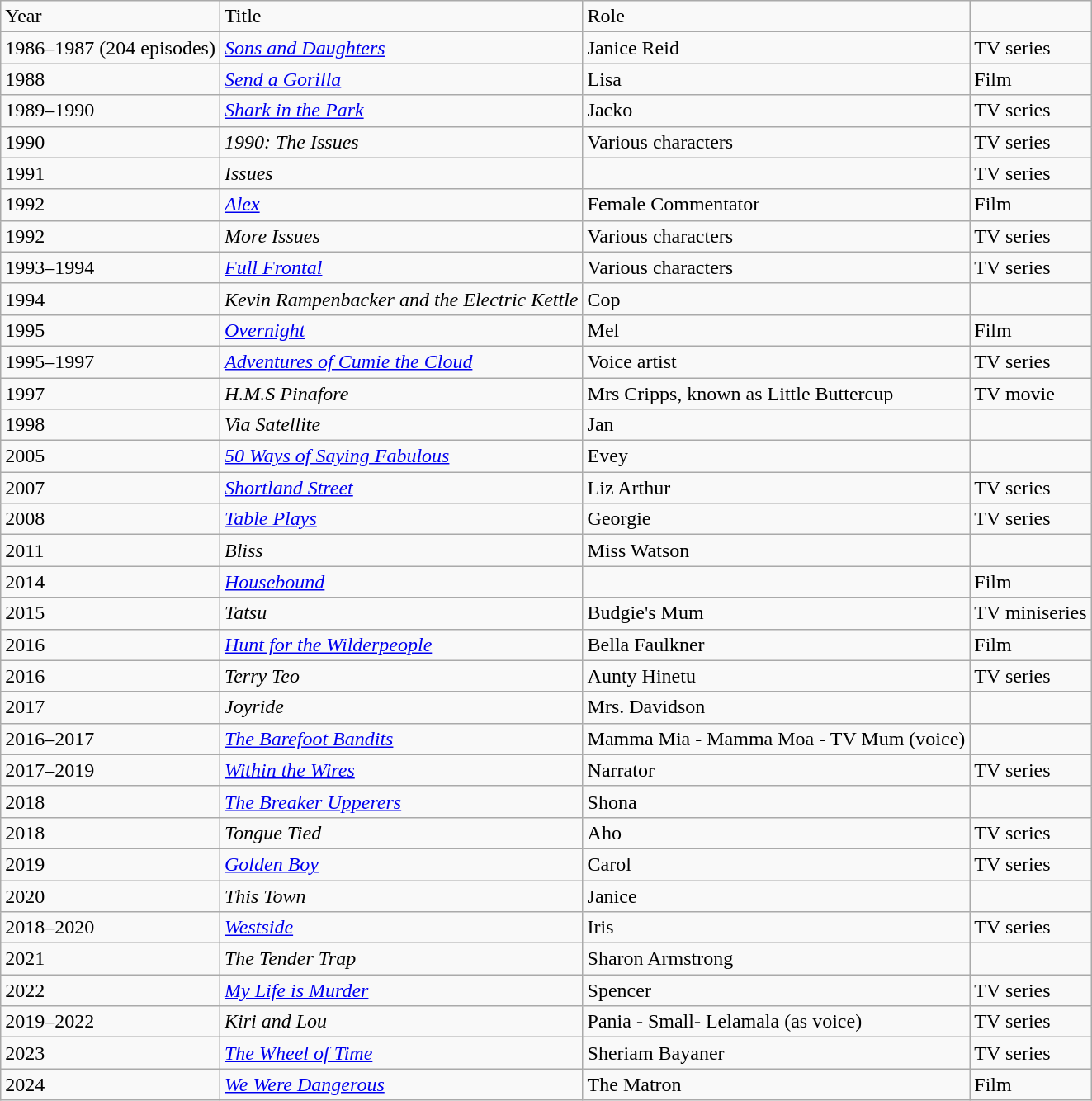<table class="wikitable">
<tr>
<td>Year</td>
<td>Title</td>
<td>Role</td>
</tr>
<tr>
<td>1986–1987 (204 episodes)</td>
<td><em><a href='#'>Sons and Daughters</a></em></td>
<td>Janice Reid</td>
<td>TV series</td>
</tr>
<tr>
<td>1988</td>
<td><em><a href='#'>Send a Gorilla</a></em></td>
<td>Lisa</td>
<td>Film</td>
</tr>
<tr>
<td>1989–1990</td>
<td><em><a href='#'>Shark in the Park</a></em></td>
<td>Jacko</td>
<td>TV series</td>
</tr>
<tr>
<td>1990</td>
<td><em>1990: The Issues</em></td>
<td>Various characters</td>
<td>TV series</td>
</tr>
<tr>
<td>1991</td>
<td><em>Issues</em></td>
<td></td>
<td>TV series</td>
</tr>
<tr>
<td>1992</td>
<td><em><a href='#'>Alex</a></em></td>
<td>Female Commentator</td>
<td>Film</td>
</tr>
<tr>
<td>1992</td>
<td><em>More Issues</em></td>
<td>Various characters</td>
<td>TV series</td>
</tr>
<tr>
<td>1993–1994</td>
<td><em><a href='#'>Full Frontal</a></em></td>
<td>Various characters</td>
<td>TV series</td>
</tr>
<tr>
<td>1994</td>
<td><em>Kevin Rampenbacker and the Electric Kettle</em></td>
<td>Cop</td>
<td></td>
</tr>
<tr>
<td>1995</td>
<td><em><a href='#'>Overnight</a></em></td>
<td>Mel</td>
<td>Film</td>
</tr>
<tr>
<td>1995–1997</td>
<td><em><a href='#'>Adventures of Cumie the Cloud</a></em></td>
<td>Voice artist</td>
<td>TV series</td>
</tr>
<tr>
<td>1997</td>
<td><em>H.M.S Pinafore</em></td>
<td>Mrs Cripps, known as Little Buttercup</td>
<td>TV movie</td>
</tr>
<tr>
<td>1998</td>
<td><em>Via Satellite</em></td>
<td>Jan</td>
<td></td>
</tr>
<tr>
<td>2005</td>
<td><em><a href='#'>50 Ways of Saying Fabulous</a></em></td>
<td>Evey</td>
<td></td>
</tr>
<tr>
<td>2007</td>
<td><em><a href='#'>Shortland Street</a></em></td>
<td>Liz Arthur</td>
<td>TV series</td>
</tr>
<tr>
<td>2008</td>
<td><em><a href='#'>Table Plays</a></em></td>
<td>Georgie</td>
<td>TV series</td>
</tr>
<tr>
<td>2011</td>
<td><em>Bliss</em></td>
<td>Miss Watson</td>
<td></td>
</tr>
<tr>
<td>2014</td>
<td><em><a href='#'>Housebound</a></em></td>
<td></td>
<td>Film</td>
</tr>
<tr>
<td>2015</td>
<td><em>Tatsu</em></td>
<td>Budgie's Mum</td>
<td>TV miniseries</td>
</tr>
<tr>
<td>2016</td>
<td><em><a href='#'>Hunt for the Wilderpeople</a></em></td>
<td>Bella Faulkner</td>
<td>Film</td>
</tr>
<tr>
<td>2016</td>
<td><em>Terry Teo</em></td>
<td>Aunty Hinetu</td>
<td>TV series</td>
</tr>
<tr>
<td>2017</td>
<td><em>Joyride</em></td>
<td>Mrs. Davidson</td>
<td></td>
</tr>
<tr>
<td>2016–2017</td>
<td><em><a href='#'>The Barefoot Bandits</a></em></td>
<td>Mamma Mia - Mamma Moa - TV Mum (voice)</td>
<td></td>
</tr>
<tr>
<td>2017–2019</td>
<td><em><a href='#'>Within the Wires</a></em></td>
<td>Narrator</td>
<td>TV series</td>
</tr>
<tr>
<td>2018</td>
<td><em><a href='#'>The Breaker Upperers</a></em></td>
<td>Shona</td>
<td></td>
</tr>
<tr>
<td>2018</td>
<td><em>Tongue Tied</em></td>
<td>Aho</td>
<td>TV series</td>
</tr>
<tr>
<td>2019</td>
<td><em><a href='#'>Golden Boy</a></em></td>
<td>Carol</td>
<td>TV series</td>
</tr>
<tr>
<td>2020</td>
<td><em>This Town</em></td>
<td>Janice</td>
<td></td>
</tr>
<tr>
<td>2018–2020</td>
<td><em><a href='#'>Westside</a></em></td>
<td>Iris</td>
<td>TV series</td>
</tr>
<tr>
<td>2021</td>
<td><em>The Tender Trap</em></td>
<td>Sharon Armstrong</td>
<td></td>
</tr>
<tr>
<td>2022</td>
<td><em><a href='#'>My Life is Murder</a></em></td>
<td>Spencer</td>
<td>TV series</td>
</tr>
<tr>
<td>2019–2022</td>
<td><em>Kiri and Lou</em></td>
<td>Pania - Small- Lelamala (as voice)</td>
<td>TV series</td>
</tr>
<tr>
<td>2023</td>
<td><em><a href='#'>The Wheel of Time</a></em></td>
<td>Sheriam Bayaner</td>
<td>TV series</td>
</tr>
<tr>
<td>2024</td>
<td><em><a href='#'>We Were Dangerous</a></em></td>
<td>The Matron</td>
<td>Film</td>
</tr>
</table>
